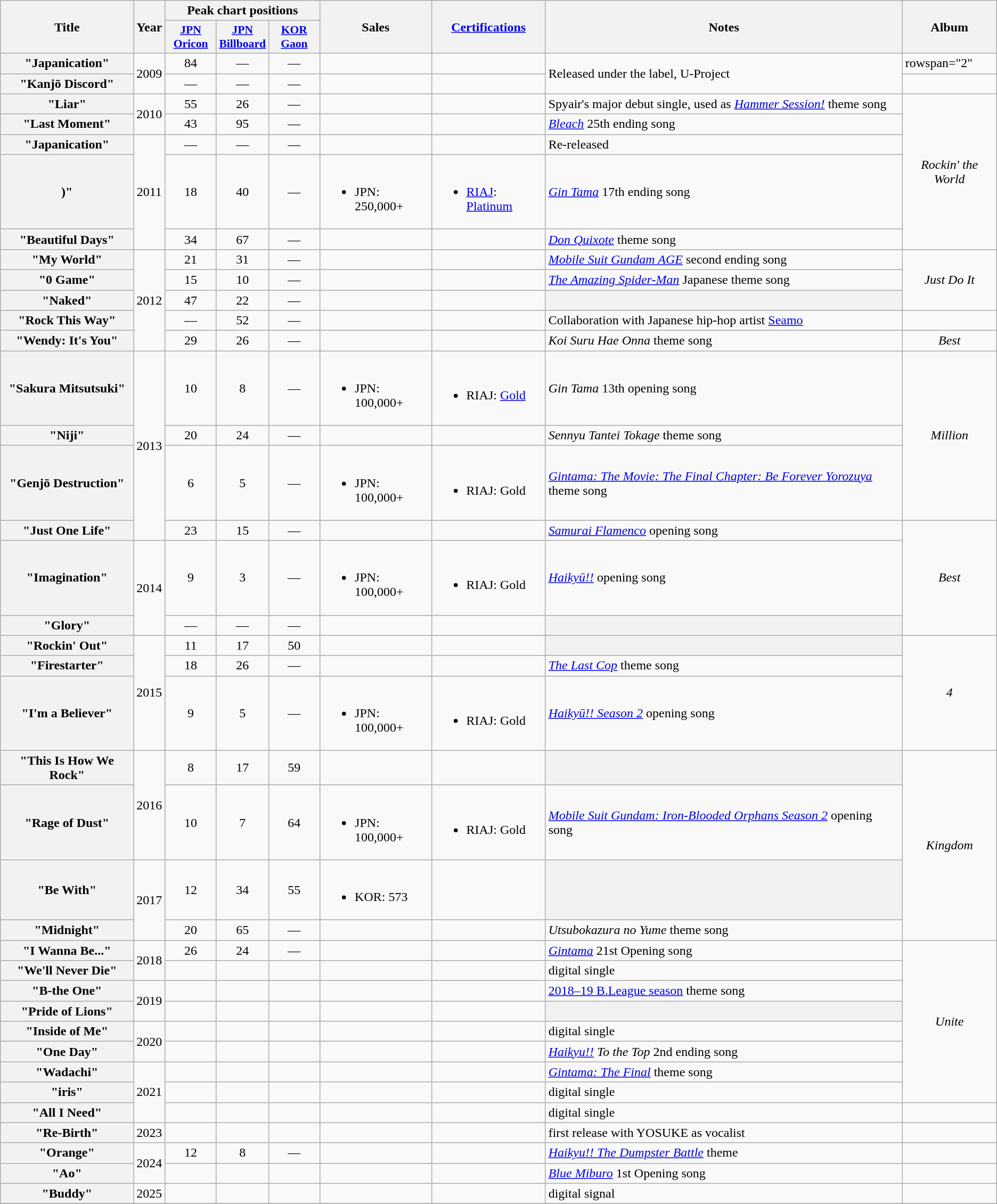<table class="wikitable plainrowheaders">
<tr>
<th scope="col" rowspan="2">Title</th>
<th scope="col" rowspan="2">Year</th>
<th scope="col" colspan="3">Peak chart positions</th>
<th scope="col" rowspan="2">Sales</th>
<th scope="col" rowspan="2"><a href='#'>Certifications</a></th>
<th scope="col" rowspan="2">Notes</th>
<th scope="col" rowspan="2">Album</th>
</tr>
<tr>
<th scope="col" style="width:4em;font-size:90%"><a href='#'>JPN<br>Oricon</a><br></th>
<th scope="col" style="width:4em;font-size:90%"><a href='#'>JPN<br>Billboard</a><br></th>
<th scope="col" style="width:4em;font-size:90%"><a href='#'>KOR<br>Gaon</a><br></th>
</tr>
<tr>
<th scope="row">"Japanication"</th>
<td align="center" rowspan="2">2009</td>
<td align="center">84</td>
<td align="center">—</td>
<td align="center">—</td>
<td></td>
<td></td>
<td rowspan="2">Released under the label, U-Project</td>
<td>rowspan="2" </td>
</tr>
<tr>
<th scope="row">"Kanjō Discord"</th>
<td align="center">—</td>
<td align="center">—</td>
<td align="center">—</td>
<td></td>
<td></td>
</tr>
<tr>
<th scope="row">"Liar"</th>
<td align="center" rowspan="2">2010</td>
<td align="center">55</td>
<td align="center">26</td>
<td align="center">—</td>
<td></td>
<td></td>
<td>Spyair's major debut single, used as <em><a href='#'>Hammer Session!</a></em> theme song</td>
<td rowspan="5" align="center"><em>Rockin' the World</em></td>
</tr>
<tr>
<th scope="row">"Last Moment"</th>
<td align="center">43</td>
<td align="center">95</td>
<td align="center">—</td>
<td></td>
<td></td>
<td><em><a href='#'>Bleach</a></em> 25th ending song</td>
</tr>
<tr>
<th scope="row">"Japanication"</th>
<td align="center" rowspan="3">2011</td>
<td align="center">—</td>
<td align="center">—</td>
<td align="center">—</td>
<td></td>
<td></td>
<td>Re-released</td>
</tr>
<tr>
<th scope="row">)"</th>
<td align="center">18</td>
<td align="center">40</td>
<td align="center">—</td>
<td><br><ul><li>JPN: 250,000+</li></ul></td>
<td><br><ul><li><a href='#'>RIAJ</a>: <a href='#'>Platinum</a></li></ul></td>
<td><em><a href='#'>Gin Tama</a></em> 17th ending song</td>
</tr>
<tr>
<th scope="row">"Beautiful Days"</th>
<td align="center">34</td>
<td align="center">67</td>
<td align="center">—</td>
<td></td>
<td></td>
<td><em><a href='#'>Don Quixote</a></em> theme song</td>
</tr>
<tr>
<th scope="row">"My World"</th>
<td align="center" rowspan="5">2012</td>
<td align="center">21</td>
<td align="center">31</td>
<td align="center">—</td>
<td></td>
<td></td>
<td><em><a href='#'>Mobile Suit Gundam AGE</a></em> second ending song</td>
<td rowspan="3" align="center"><em>Just Do It</em></td>
</tr>
<tr>
<th scope="row">"0 Game"</th>
<td align="center">15</td>
<td align="center">10</td>
<td align="center">—</td>
<td></td>
<td></td>
<td><em><a href='#'>The Amazing Spider-Man</a></em> Japanese theme song</td>
</tr>
<tr>
<th scope="row">"Naked"</th>
<td align="center">47</td>
<td align="center">22</td>
<td align="center">—</td>
<td></td>
<td></td>
<th></th>
</tr>
<tr>
<th scope="row">"Rock This Way"</th>
<td align="center">—</td>
<td align="center">52</td>
<td align="center">—</td>
<td></td>
<td></td>
<td>Collaboration with Japanese hip-hop artist <a href='#'>Seamo</a></td>
<td></td>
</tr>
<tr>
<th scope="row">"Wendy: It's You"</th>
<td align="center">29</td>
<td align="center">26</td>
<td align="center">—</td>
<td></td>
<td></td>
<td><em>Koi Suru Hae Onna</em> theme song</td>
<td align="center"><em>Best</em></td>
</tr>
<tr>
<th scope="row">"Sakura Mitsutsuki"</th>
<td align="center" rowspan="4">2013</td>
<td align="center">10</td>
<td align="center">8</td>
<td align="center">—</td>
<td><br><ul><li>JPN: 100,000+</li></ul></td>
<td><br><ul><li>RIAJ: <a href='#'>Gold</a></li></ul></td>
<td><em>Gin Tama</em> 13th opening song</td>
<td rowspan="3" align="center"><em>Million</em></td>
</tr>
<tr>
<th scope="row">"Niji"</th>
<td align="center">20</td>
<td align="center">24</td>
<td align="center">—</td>
<td></td>
<td></td>
<td><em>Sennyu Tantei Tokage</em> theme song</td>
</tr>
<tr>
<th scope="row">"Genjō Destruction"</th>
<td align="center">6</td>
<td align="center">5</td>
<td align="center">—</td>
<td><br><ul><li>JPN: 100,000+</li></ul></td>
<td><br><ul><li>RIAJ: Gold</li></ul></td>
<td><em><a href='#'>Gintama: The Movie: The Final Chapter: Be Forever Yorozuya</a></em> theme song</td>
</tr>
<tr>
<th scope="row">"Just One Life"</th>
<td align="center">23</td>
<td align="center">15</td>
<td align="center">—</td>
<td></td>
<td></td>
<td><em><a href='#'>Samurai Flamenco</a></em> opening song</td>
<td rowspan="3" align="center"><em>Best</em></td>
</tr>
<tr>
<th scope="row">"Imagination"</th>
<td align="center" rowspan="2">2014</td>
<td align="center">9</td>
<td align="center">3</td>
<td align="center">—</td>
<td><br><ul><li>JPN: 100,000+</li></ul></td>
<td><br><ul><li>RIAJ: Gold</li></ul></td>
<td><em><a href='#'>Haikyū!!</a></em> opening song</td>
</tr>
<tr>
<th scope="row">"Glory"</th>
<td align="center">—</td>
<td align="center">—</td>
<td align="center">—</td>
<td></td>
<td></td>
<th></th>
</tr>
<tr>
<th scope="row">"Rockin' Out"</th>
<td align="center" rowspan="3">2015</td>
<td align="center">11</td>
<td align="center">17</td>
<td align="center">50</td>
<td></td>
<td></td>
<th></th>
<td rowspan="3" align="center"><em>4</em></td>
</tr>
<tr>
<th scope="row">"Firestarter"</th>
<td align="center">18</td>
<td align="center">26</td>
<td align="center">—</td>
<td></td>
<td></td>
<td><em><a href='#'>The Last Cop</a></em> theme song</td>
</tr>
<tr>
<th scope="row">"I'm a Believer"</th>
<td align="center">9</td>
<td align="center">5</td>
<td align="center">—</td>
<td><br><ul><li>JPN: 100,000+</li></ul></td>
<td><br><ul><li>RIAJ: Gold</li></ul></td>
<td><em><a href='#'>Haikyū!! Season 2</a></em> opening song</td>
</tr>
<tr>
<th scope="row">"This Is How We Rock"</th>
<td align="center" rowspan="2">2016</td>
<td align="center">8</td>
<td align="center">17</td>
<td align="center">59</td>
<td></td>
<td></td>
<th></th>
<td rowspan="4" align="center"><em>Kingdom</em></td>
</tr>
<tr>
<th scope="row">"Rage of Dust"</th>
<td align="center">10</td>
<td align="center">7</td>
<td align="center">64</td>
<td><br><ul><li>JPN: 100,000+</li></ul></td>
<td><br><ul><li>RIAJ: Gold</li></ul></td>
<td><em><a href='#'>Mobile Suit Gundam: Iron-Blooded Orphans Season 2</a></em> opening song</td>
</tr>
<tr>
<th scope="row">"Be With"</th>
<td align="center" rowspan="2">2017</td>
<td align="center">12</td>
<td align="center">34</td>
<td align="center">55</td>
<td><br><ul><li>KOR: 573</li></ul></td>
<td></td>
<th></th>
</tr>
<tr>
<th scope="row">"Midnight"</th>
<td align="center">20</td>
<td align="center">65</td>
<td align="center">—</td>
<td></td>
<td></td>
<td><em>Utsubokazura no Yume</em> theme song</td>
</tr>
<tr>
<th scope="row">"I Wanna Be..."</th>
<td align="center" rowspan="2">2018</td>
<td align="center">26</td>
<td align="center">24</td>
<td align="center">—</td>
<td></td>
<td></td>
<td><em><a href='#'>Gintama</a></em> 21st Opening song</td>
<td rowspan="8" align="center"><em>Unite</em></td>
</tr>
<tr>
<th scope="row">"We'll Never Die"</th>
<td></td>
<td></td>
<td></td>
<td></td>
<td></td>
<td>digital single</td>
</tr>
<tr>
<th scope="row">"B-the One"</th>
<td align="center" rowspan="2">2019</td>
<td></td>
<td></td>
<td></td>
<td></td>
<td></td>
<td><a href='#'>2018–19 B.League season</a> theme song</td>
</tr>
<tr>
<th scope="row">"Pride of Lions"</th>
<td></td>
<td></td>
<td></td>
<td></td>
<td></td>
<th></th>
</tr>
<tr>
<th scope="row">"Inside of Me"</th>
<td align="center" rowspan="2">2020</td>
<td></td>
<td></td>
<td></td>
<td></td>
<td></td>
<td>digital single</td>
</tr>
<tr>
<th scope="row">"One Day"</th>
<td></td>
<td></td>
<td></td>
<td></td>
<td></td>
<td><em><a href='#'>Haikyu!!</a> To the Top</em> 2nd ending song</td>
</tr>
<tr>
<th scope="row">"Wadachi"</th>
<td align="center" rowspan="3">2021</td>
<td></td>
<td></td>
<td></td>
<td></td>
<td></td>
<td><em><a href='#'>Gintama: The Final</a></em> theme song</td>
</tr>
<tr>
<th scope="row">"iris"</th>
<td></td>
<td></td>
<td></td>
<td></td>
<td></td>
<td>digital single</td>
</tr>
<tr>
<th scope="row">"All I Need"</th>
<td></td>
<td></td>
<td></td>
<td></td>
<td></td>
<td>digital single</td>
<td></td>
</tr>
<tr>
<th scope="row">"Re-Birth"</th>
<td align="center" rowspan="1">2023</td>
<td></td>
<td></td>
<td></td>
<td></td>
<td></td>
<td>first release with YOSUKE as vocalist</td>
<td></td>
</tr>
<tr>
<th scope="row">"Orange"</th>
<td align="center" rowspan="2">2024</td>
<td align="center">12</td>
<td align="center">8</td>
<td align="center">—</td>
<td></td>
<td></td>
<td><em><a href='#'>Haikyu!! The Dumpster Battle</a></em> theme</td>
<td></td>
</tr>
<tr>
<th scope="row">"Ao"</th>
<td></td>
<td></td>
<td></td>
<td></td>
<td></td>
<td><em><a href='#'>Blue Miburo</a></em> 1st Opening song</td>
<td></td>
</tr>
<tr>
<th scope="row">"Buddy"</th>
<td align="center" rowspan="1">2025</td>
<td></td>
<td></td>
<td></td>
<td></td>
<td></td>
<td>digital signal</td>
<td></td>
</tr>
<tr>
</tr>
</table>
